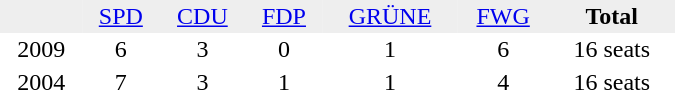<table border="0" cellpadding="2" cellspacing="0" width="450">
<tr bgcolor="#eeeeee" align="center">
<td></td>
<td><a href='#'>SPD</a></td>
<td><a href='#'>CDU</a></td>
<td><a href='#'>FDP</a></td>
<td><a href='#'>GRÜNE</a></td>
<td><a href='#'>FWG</a></td>
<td><strong>Total</strong></td>
</tr>
<tr align="center">
<td>2009</td>
<td>6</td>
<td>3</td>
<td>0</td>
<td>1</td>
<td>6</td>
<td>16 seats</td>
</tr>
<tr align="center">
<td>2004</td>
<td>7</td>
<td>3</td>
<td>1</td>
<td>1</td>
<td>4</td>
<td>16 seats</td>
</tr>
</table>
